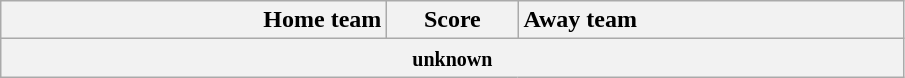<table class="wikitable" style="border-collapse: collapse;">
<tr>
<th style="text-align:right; width:250px">Home team</th>
<th style="width:80px">Score</th>
<th style="text-align:left; width:250px">Away team</th>
</tr>
<tr>
<th colspan="3" align="center"><small>unknown</small><br>














</th>
</tr>
</table>
